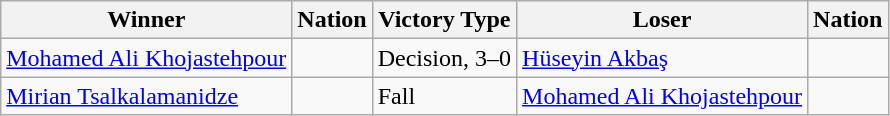<table class="wikitable sortable" style="text-align:left;">
<tr>
<th>Winner</th>
<th>Nation</th>
<th>Victory Type</th>
<th>Loser</th>
<th>Nation</th>
</tr>
<tr>
<td><a href='#'>Mohamed Ali Khojastehpour</a></td>
<td></td>
<td>Decision, 3–0</td>
<td><a href='#'>Hüseyin Akbaş</a></td>
<td></td>
</tr>
<tr>
<td><a href='#'>Mirian Tsalkalamanidze</a></td>
<td></td>
<td>Fall</td>
<td><a href='#'>Mohamed Ali Khojastehpour</a></td>
<td></td>
</tr>
</table>
